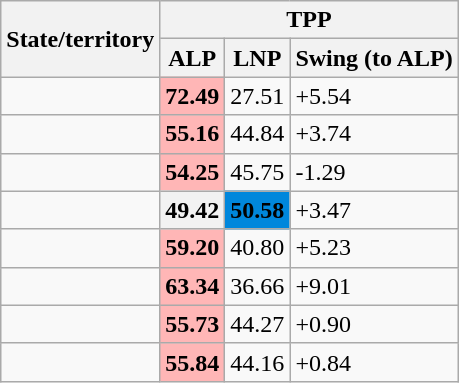<table class="wikitable sortable">
<tr>
<th rowspan="2">State/territory</th>
<th colspan="3">TPP</th>
</tr>
<tr>
<th>ALP</th>
<th>LNP</th>
<th>Swing (to ALP)</th>
</tr>
<tr>
<td></td>
<th style="background:#FFB6B6">72.49</th>
<td>27.51</td>
<td>+5.54</td>
</tr>
<tr>
<td></td>
<th style="background:#FFB6B6">55.16</th>
<td>44.84</td>
<td>+3.74</td>
</tr>
<tr>
<td></td>
<th style="background:#FFB6B6">54.25</th>
<td>45.75</td>
<td>-1.29</td>
</tr>
<tr>
<td></td>
<th>49.42</th>
<td style="background:#0087DC"><strong>50.58</strong></td>
<td>+3.47</td>
</tr>
<tr>
<td></td>
<th style="background:#FFB6B6">59.20</th>
<td>40.80</td>
<td>+5.23</td>
</tr>
<tr>
<td></td>
<th style="background:#FFB6B6">63.34</th>
<td>36.66</td>
<td>+9.01</td>
</tr>
<tr>
<td></td>
<th style="background:#FFB6B6">55.73</th>
<td>44.27</td>
<td>+0.90</td>
</tr>
<tr>
<td></td>
<th style="background:#FFB6B6">55.84</th>
<td>44.16</td>
<td>+0.84</td>
</tr>
</table>
